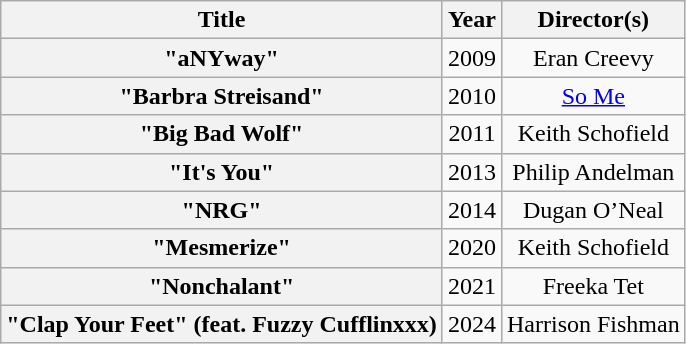<table class="wikitable plainrowheaders" style="text-align:center;">
<tr>
<th scope="col">Title</th>
<th scope="col">Year</th>
<th scope="col">Director(s)</th>
</tr>
<tr>
<th scope="row">"aNYway"</th>
<td>2009</td>
<td>Eran Creevy</td>
</tr>
<tr>
<th scope="row">"Barbra Streisand"</th>
<td>2010</td>
<td><a href='#'>So Me</a></td>
</tr>
<tr>
<th scope="row">"Big Bad Wolf"</th>
<td>2011</td>
<td>Keith Schofield</td>
</tr>
<tr>
<th scope="row">"It's You"</th>
<td>2013</td>
<td>Philip Andelman</td>
</tr>
<tr>
<th scope="row">"NRG"</th>
<td>2014</td>
<td>Dugan O’Neal</td>
</tr>
<tr>
<th scope="row">"Mesmerize"</th>
<td>2020</td>
<td>Keith Schofield</td>
</tr>
<tr>
<th scope="row">"Nonchalant"</th>
<td>2021</td>
<td>Freeka Tet</td>
</tr>
<tr>
<th scope="row">"Clap Your Feet" (feat. Fuzzy Cufflinxxx)</th>
<td>2024</td>
<td>Harrison Fishman</td>
</tr>
</table>
